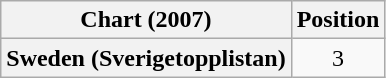<table class="wikitable plainrowheaders">
<tr>
<th>Chart (2007)</th>
<th>Position</th>
</tr>
<tr>
<th scope="row">Sweden (Sverigetopplistan)</th>
<td style="text-align:center;">3</td>
</tr>
</table>
